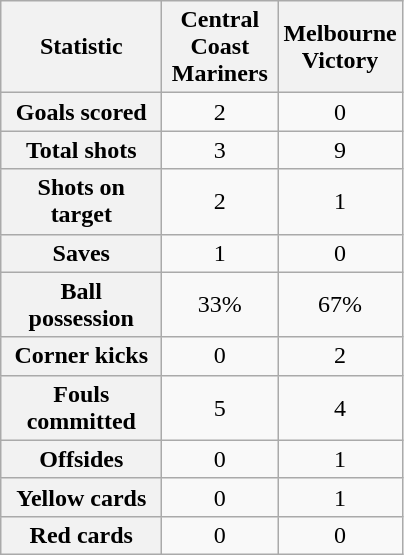<table class="wikitable plainrowheaders" style="text-align:center">
<tr>
<th scope="col" style="width:100px">Statistic</th>
<th scope="col" style="width:70px">Central Coast Mariners</th>
<th scope="col" style="width:70px">Melbourne Victory</th>
</tr>
<tr>
<th scope=row>Goals scored</th>
<td>2</td>
<td>0</td>
</tr>
<tr>
<th scope=row>Total shots</th>
<td>3</td>
<td>9</td>
</tr>
<tr>
<th scope=row>Shots on target</th>
<td>2</td>
<td>1</td>
</tr>
<tr>
<th scope=row>Saves</th>
<td>1</td>
<td>0</td>
</tr>
<tr>
<th scope=row>Ball possession</th>
<td>33%</td>
<td>67%</td>
</tr>
<tr>
<th scope=row>Corner kicks</th>
<td>0</td>
<td>2</td>
</tr>
<tr>
<th scope=row>Fouls committed</th>
<td>5</td>
<td>4</td>
</tr>
<tr>
<th scope=row>Offsides</th>
<td>0</td>
<td>1</td>
</tr>
<tr>
<th scope=row>Yellow cards</th>
<td>0</td>
<td>1</td>
</tr>
<tr>
<th scope=row>Red cards</th>
<td>0</td>
<td>0</td>
</tr>
</table>
